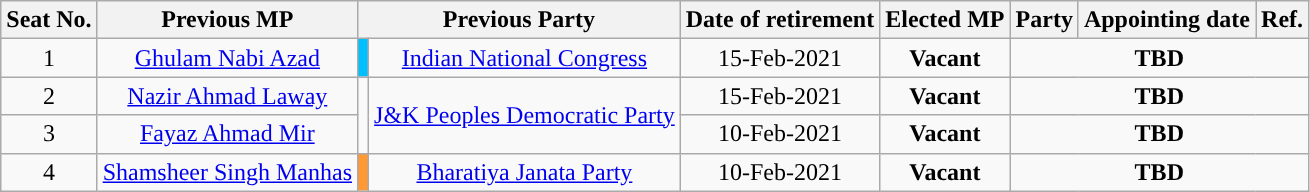<table class="wikitable sortable" style="text-align:center;">
<tr>
<th>Seat No.</th>
<th>Previous MP</th>
<th colspan="2">Previous Party</th>
<th>Date of retirement</th>
<th>Elected MP</th>
<th>Party</th>
<th>Appointing date</th>
<th>Ref.</th>
</tr>
<tr style="text-align:center;">
<td>1</td>
<td><a href='#'>Ghulam Nabi Azad</a></td>
<td bgcolor=#00BFFF></td>
<td><a href='#'>Indian National Congress</a></td>
<td>15-Feb-2021</td>
<td><strong>Vacant</strong></td>
<td colspan="3"><strong>TBD</strong></td>
</tr>
<tr style="text-align:center;">
<td>2</td>
<td><a href='#'>Nazir Ahmad Laway</a></td>
<td rowspan="2"></td>
<td rowspan="2"><a href='#'>J&K Peoples Democratic Party</a></td>
<td>15-Feb-2021</td>
<td><strong>Vacant</strong></td>
<td colspan="3"><strong>TBD</strong> </td>
</tr>
<tr style="text-align:center;">
<td>3</td>
<td><a href='#'>Fayaz Ahmad Mir</a></td>
<td>10-Feb-2021</td>
<td><strong>Vacant</strong></td>
<td colspan="3"><strong> TBD </strong></td>
</tr>
<tr style="text-align:center;">
<td>4</td>
<td><a href='#'>Shamsheer Singh Manhas</a></td>
<td bgcolor=#FF9933></td>
<td><a href='#'>Bharatiya Janata Party</a></td>
<td>10-Feb-2021</td>
<td><strong>Vacant</strong></td>
<td colspan="3"><strong> TBD </strong></td>
</tr>
</table>
